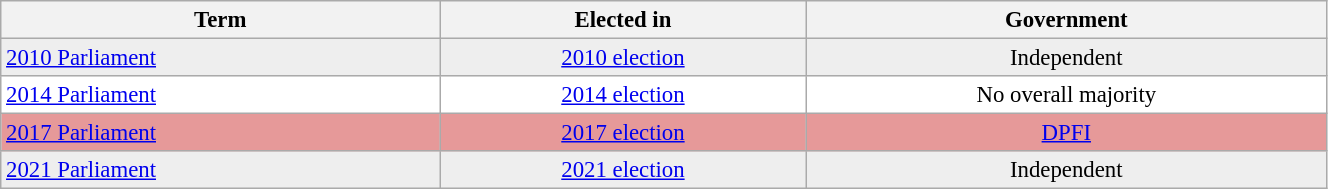<table class="wikitable" style="font-size: 95%;" width="70%">
<tr>
<th>Term</th>
<th>Elected in</th>
<th>Government</th>
</tr>
<tr ---- style="background:#EEEEEE">
<td><a href='#'>2010 Parliament</a></td>
<td align=center><a href='#'>2010 election</a></td>
<td align=center>Independent</td>
</tr>
<tr ---- style="background:#FFFFFF">
<td><a href='#'>2014 Parliament</a></td>
<td align=center><a href='#'>2014 election</a></td>
<td align=center>No overall majority</td>
</tr>
<tr ---- style="background:#E69999">
<td><a href='#'>2017 Parliament</a></td>
<td align=center><a href='#'>2017 election</a></td>
<td align=center><a href='#'>DPFI</a></td>
</tr>
<tr ---- style="background:#EEEEEE">
<td><a href='#'>2021 Parliament</a></td>
<td align=center><a href='#'>2021 election</a></td>
<td align=center>Independent</td>
</tr>
</table>
